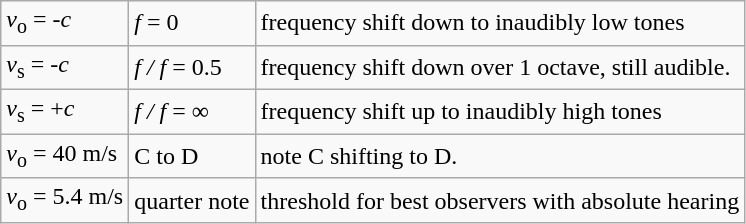<table class="wikitable">
<tr>
<td><em>v</em><sub>o</sub> = -<em>c</em></td>
<td><em>f</em> = 0</td>
<td>frequency shift down to inaudibly low tones</td>
</tr>
<tr>
<td><em>v</em><sub>s</sub> = -<em>c</em></td>
<td><em>f  / f </em>= 0.5</td>
<td>frequency shift down over 1 octave, still audible.</td>
</tr>
<tr>
<td><em>v</em><sub>s</sub> = +<em>c</em></td>
<td><em>f  / f</em> = ∞</td>
<td>frequency shift up to inaudibly high tones</td>
</tr>
<tr>
<td><em>v</em><sub>o</sub> = 40 m/s</td>
<td>C to D</td>
<td>note C shifting to D.</td>
</tr>
<tr>
<td><em>v</em><sub>o</sub> = 5.4 m/s</td>
<td>quarter note</td>
<td>threshold for best observers with absolute hearing</td>
</tr>
</table>
